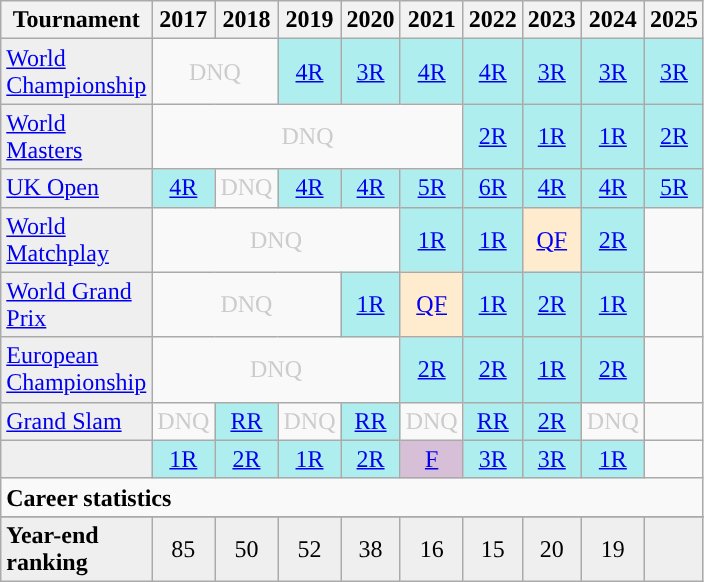<table class="wikitable" style="width:30%">
<tr>
<th>Tournament</th>
<th>2017</th>
<th>2018</th>
<th>2019</th>
<th>2020</th>
<th>2021</th>
<th>2022</th>
<th>2023</th>
<th>2024</th>
<th>2025</th>
</tr>
<tr>
<td style="background:#efefef;"><a href='#'>World Championship</a></td>
<td colspan="2" style="text-align:center; color:#ccc;">DNQ</td>
<td style="text-align:center; background:#afeeee;"><a href='#'>4R</a></td>
<td style="text-align:center; background:#afeeee;"><a href='#'>3R</a></td>
<td style="text-align:center; background:#afeeee;"><a href='#'>4R</a></td>
<td style="text-align:center; background:#afeeee;"><a href='#'>4R</a></td>
<td style="text-align:center; background:#afeeee;"><a href='#'>3R</a></td>
<td style="text-align:center; background:#afeeee;"><a href='#'>3R</a></td>
<td style="text-align:center; background:#afeeee;"><a href='#'>3R</a></td>
</tr>
<tr>
<td style="background:#efefef;"><a href='#'>World Masters</a></td>
<td colspan="5" style="text-align:center; color:#ccc;">DNQ</td>
<td style="text-align:center; background:#afeeee;"><a href='#'>2R</a></td>
<td style="text-align:center; background:#afeeee;"><a href='#'>1R</a></td>
<td style="text-align:center; background:#afeeee;"><a href='#'>1R</a></td>
<td style="text-align:center; background:#afeeee;"><a href='#'>2R</a></td>
</tr>
<tr>
<td style="background:#efefef;"><a href='#'>UK Open</a></td>
<td style="text-align:center; background:#afeeee;"><a href='#'>4R</a></td>
<td style="text-align:center; color:#ccc;">DNQ</td>
<td style="text-align:center; background:#afeeee;"><a href='#'>4R</a></td>
<td style="text-align:center; background:#afeeee;"><a href='#'>4R</a></td>
<td style="text-align:center; background:#afeeee;"><a href='#'>5R</a></td>
<td style="text-align:center; background:#afeeee;"><a href='#'>6R</a></td>
<td style="text-align:center; background:#afeeee;"><a href='#'>4R</a></td>
<td style="text-align:center; background:#afeeee;"><a href='#'>4R</a></td>
<td style="text-align:center; background:#afeeee;"><a href='#'>5R</a></td>
</tr>
<tr>
<td style="background:#efefef;"><a href='#'>World Matchplay</a></td>
<td colspan="4" style="text-align:center; color:#ccc;">DNQ</td>
<td style="text-align:center; background:#afeeee;"><a href='#'>1R</a></td>
<td style="text-align:center; background:#afeeee;"><a href='#'>1R</a></td>
<td style="text-align:center; background:#ffebcd;"><a href='#'>QF</a></td>
<td style="text-align:center; background:#afeeee;"><a href='#'>2R</a></td>
<td></td>
</tr>
<tr>
<td style="background:#efefef;"><a href='#'>World Grand Prix</a></td>
<td colspan="3" style="text-align:center; color:#ccc;">DNQ</td>
<td style="text-align:center; background:#afeeee;"><a href='#'>1R</a></td>
<td style="text-align:center; background:#ffebcd;"><a href='#'>QF</a></td>
<td style="text-align:center; background:#afeeee;"><a href='#'>1R</a></td>
<td style="text-align:center; background:#afeeee;"><a href='#'>2R</a></td>
<td style="text-align:center; background:#afeeee;"><a href='#'>1R</a></td>
<td></td>
</tr>
<tr>
<td style="background:#efefef;"><a href='#'>European Championship</a></td>
<td colspan="4" style="text-align:center; color:#ccc;">DNQ</td>
<td style="text-align:center; background:#afeeee;"><a href='#'>2R</a></td>
<td style="text-align:center; background:#afeeee;"><a href='#'>2R</a></td>
<td style="text-align:center; background:#afeeee;"><a href='#'>1R</a></td>
<td style="text-align:center; background:#afeeee;"><a href='#'>2R</a></td>
<td></td>
</tr>
<tr>
<td style="background:#efefef;"><a href='#'>Grand Slam</a></td>
<td style="text-align:center; color:#ccc;">DNQ</td>
<td style="text-align:center; background:#afeeee;"><a href='#'>RR</a></td>
<td style="text-align:center; color:#ccc;">DNQ</td>
<td style="text-align:center; background:#afeeee;"><a href='#'>RR</a></td>
<td style="text-align:center; color:#ccc;">DNQ</td>
<td style="text-align:center; background:#afeeee;"><a href='#'>RR</a></td>
<td style="text-align:center; background:#afeeee;"><a href='#'>2R</a></td>
<td style="text-align:center; color:#ccc;">DNQ</td>
<td></td>
</tr>
<tr>
<td style="background:#efefef;"></td>
<td style="text-align:center; background:#afeeee;"><a href='#'>1R</a></td>
<td style="text-align:center; background:#afeeee;"><a href='#'>2R</a></td>
<td style="text-align:center; background:#afeeee;"><a href='#'>1R</a></td>
<td style="text-align:center; background:#afeeee;"><a href='#'>2R</a></td>
<td style="text-align:center; background:thistle;"><a href='#'>F</a></td>
<td style="text-align:center; background:#afeeee;"><a href='#'>3R</a></td>
<td style="text-align:center; background:#afeeee;"><a href='#'>3R</a></td>
<td style="text-align:center; background:#afeeee;"><a href='#'>1R</a></td>
<td></td>
</tr>
<tr>
<td colspan="13" align="left"><strong>Career statistics</strong></td>
</tr>
<tr>
</tr>
<tr bgcolor="efefef">
<td align="left"><strong>Year-end ranking</strong></td>
<td style="text-align:center;">85</td>
<td style="text-align:center;">50</td>
<td style="text-align:center;">52</td>
<td style="text-align:center;">38</td>
<td style="text-align:center;">16</td>
<td style="text-align:center;">15</td>
<td style="text-align:center;">20</td>
<td style="text-align:center;">19</td>
<td></td>
</tr>
</table>
